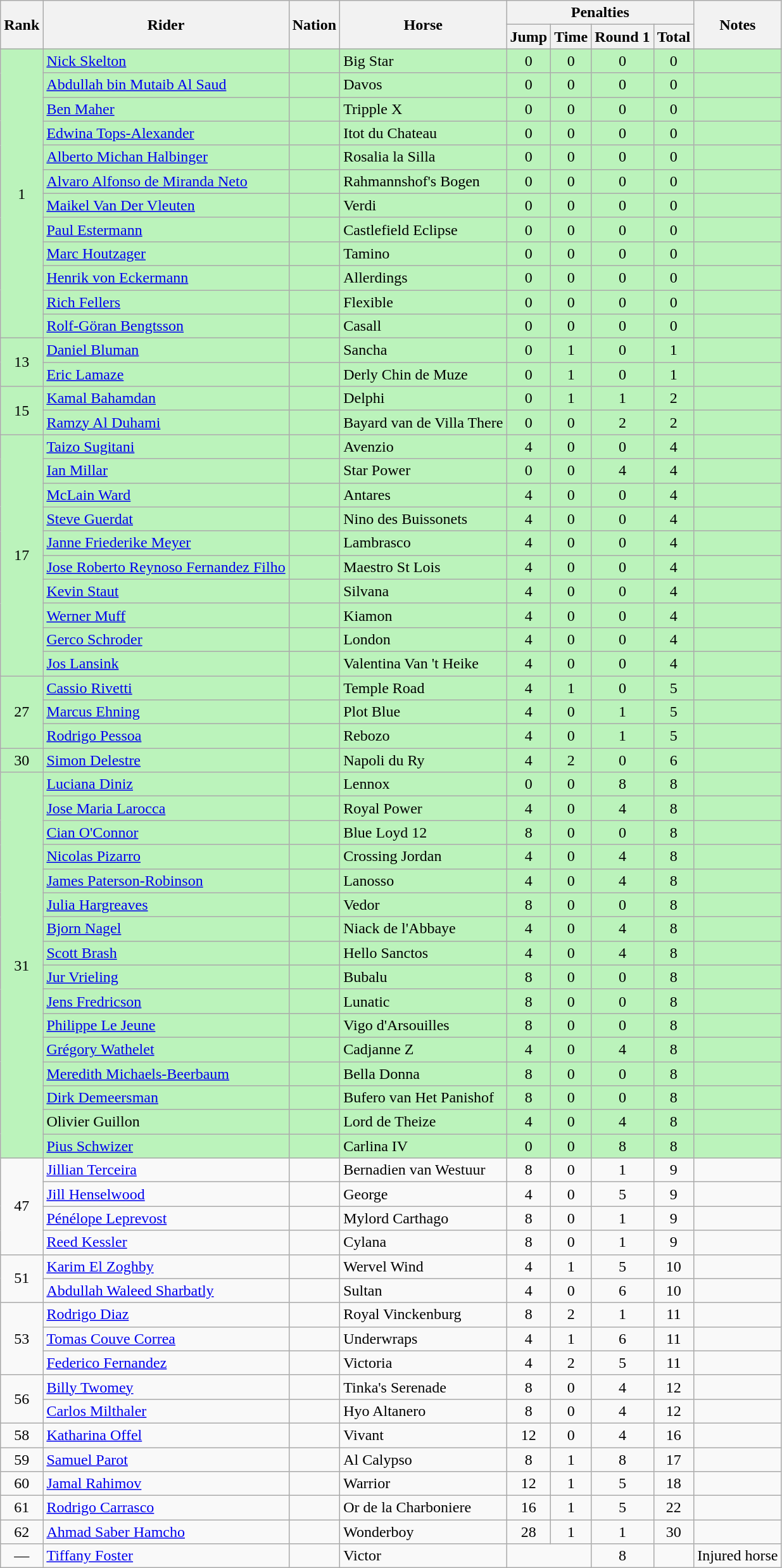<table class="wikitable sortable" style="text-align:center">
<tr>
<th rowspan=2>Rank</th>
<th rowspan=2>Rider</th>
<th rowspan=2>Nation</th>
<th rowspan=2>Horse</th>
<th colspan=4>Penalties</th>
<th rowspan=2>Notes</th>
</tr>
<tr>
<th>Jump</th>
<th>Time</th>
<th>Round 1</th>
<th>Total</th>
</tr>
<tr bgcolor=bbf3bb>
<td rowspan="12">1</td>
<td align=left><a href='#'>Nick Skelton</a></td>
<td align=left></td>
<td align=left>Big Star</td>
<td>0</td>
<td>0</td>
<td>0</td>
<td>0</td>
<td></td>
</tr>
<tr bgcolor=bbf3bb>
<td align=left><a href='#'>Abdullah bin Mutaib Al Saud</a></td>
<td align=left></td>
<td align=left>Davos</td>
<td>0</td>
<td>0</td>
<td>0</td>
<td>0</td>
<td></td>
</tr>
<tr bgcolor=bbf3bb>
<td align=left><a href='#'>Ben Maher</a></td>
<td align=left></td>
<td align=left>Tripple X</td>
<td>0</td>
<td>0</td>
<td>0</td>
<td>0</td>
<td></td>
</tr>
<tr bgcolor=bbf3bb>
<td align=left><a href='#'>Edwina Tops-Alexander</a></td>
<td align=left></td>
<td align=left>Itot du Chateau</td>
<td>0</td>
<td>0</td>
<td>0</td>
<td>0</td>
<td></td>
</tr>
<tr bgcolor=bbf3bb>
<td align=left><a href='#'>Alberto Michan Halbinger</a></td>
<td align=left></td>
<td align=left>Rosalia la Silla</td>
<td>0</td>
<td>0</td>
<td>0</td>
<td>0</td>
<td></td>
</tr>
<tr bgcolor=bbf3bb>
<td align=left><a href='#'>Alvaro Alfonso de Miranda Neto</a></td>
<td align=left></td>
<td align=left>Rahmannshof's Bogen</td>
<td>0</td>
<td>0</td>
<td>0</td>
<td>0</td>
<td></td>
</tr>
<tr bgcolor=bbf3bb>
<td align=left><a href='#'>Maikel Van Der Vleuten</a></td>
<td align=left></td>
<td align=left>Verdi</td>
<td>0</td>
<td>0</td>
<td>0</td>
<td>0</td>
<td></td>
</tr>
<tr bgcolor=bbf3bb>
<td align=left><a href='#'>Paul Estermann</a></td>
<td align=left></td>
<td align=left>Castlefield Eclipse</td>
<td>0</td>
<td>0</td>
<td>0</td>
<td>0</td>
<td></td>
</tr>
<tr bgcolor=bbf3bb>
<td align=left><a href='#'>Marc Houtzager</a></td>
<td align=left></td>
<td align=left>Tamino</td>
<td>0</td>
<td>0</td>
<td>0</td>
<td>0</td>
<td></td>
</tr>
<tr bgcolor=bbf3bb>
<td align=left><a href='#'>Henrik von Eckermann</a></td>
<td align=left></td>
<td align=left>Allerdings</td>
<td>0</td>
<td>0</td>
<td>0</td>
<td>0</td>
<td></td>
</tr>
<tr bgcolor=bbf3bb>
<td align=left><a href='#'>Rich Fellers</a></td>
<td align=left></td>
<td align=left>Flexible</td>
<td>0</td>
<td>0</td>
<td>0</td>
<td>0</td>
<td></td>
</tr>
<tr bgcolor=bbf3bb>
<td align=left><a href='#'>Rolf-Göran Bengtsson</a></td>
<td align=left></td>
<td align=left>Casall</td>
<td>0</td>
<td>0</td>
<td>0</td>
<td>0</td>
<td></td>
</tr>
<tr bgcolor=bbf3bb>
<td rowspan="2">13</td>
<td align=left><a href='#'>Daniel Bluman</a></td>
<td align=left></td>
<td align=left>Sancha</td>
<td>0</td>
<td>1</td>
<td>0</td>
<td>1</td>
<td></td>
</tr>
<tr bgcolor=bbf3bb>
<td align=left><a href='#'>Eric Lamaze</a></td>
<td align=left></td>
<td align=left>Derly Chin de Muze</td>
<td>0</td>
<td>1</td>
<td>0</td>
<td>1</td>
<td></td>
</tr>
<tr bgcolor=bbf3bb>
<td rowspan="2">15</td>
<td align=left><a href='#'>Kamal Bahamdan</a></td>
<td align=left></td>
<td align=left>Delphi</td>
<td>0</td>
<td>1</td>
<td>1</td>
<td>2</td>
<td></td>
</tr>
<tr bgcolor=bbf3bb>
<td align=left><a href='#'>Ramzy Al Duhami</a></td>
<td align=left></td>
<td align=left>Bayard van de Villa There</td>
<td>0</td>
<td>0</td>
<td>2</td>
<td>2</td>
<td></td>
</tr>
<tr bgcolor=bbf3bb>
<td rowspan="10">17</td>
<td align=left><a href='#'>Taizo Sugitani</a></td>
<td align=left></td>
<td align=left>Avenzio</td>
<td>4</td>
<td>0</td>
<td>0</td>
<td>4</td>
<td></td>
</tr>
<tr bgcolor=bbf3bb>
<td align=left><a href='#'>Ian Millar</a></td>
<td align=left></td>
<td align=left>Star Power</td>
<td>0</td>
<td>0</td>
<td>4</td>
<td>4</td>
<td></td>
</tr>
<tr bgcolor=bbf3bb>
<td align=left><a href='#'>McLain Ward</a></td>
<td align=left></td>
<td align=left>Antares</td>
<td>4</td>
<td>0</td>
<td>0</td>
<td>4</td>
<td></td>
</tr>
<tr bgcolor=bbf3bb>
<td align=left><a href='#'>Steve Guerdat</a></td>
<td align=left></td>
<td align=left>Nino des Buissonets</td>
<td>4</td>
<td>0</td>
<td>0</td>
<td>4</td>
<td></td>
</tr>
<tr bgcolor=bbf3bb>
<td align=left><a href='#'>Janne Friederike Meyer</a></td>
<td align=left></td>
<td align=left>Lambrasco</td>
<td>4</td>
<td>0</td>
<td>0</td>
<td>4</td>
<td></td>
</tr>
<tr bgcolor=bbf3bb>
<td align=left><a href='#'>Jose Roberto Reynoso Fernandez Filho</a></td>
<td align=left></td>
<td align=left>Maestro St Lois</td>
<td>4</td>
<td>0</td>
<td>0</td>
<td>4</td>
<td></td>
</tr>
<tr bgcolor=bbf3bb>
<td align=left><a href='#'>Kevin Staut</a></td>
<td align=left></td>
<td align=left>Silvana</td>
<td>4</td>
<td>0</td>
<td>0</td>
<td>4</td>
<td></td>
</tr>
<tr bgcolor=bbf3bb>
<td align=left><a href='#'>Werner Muff</a></td>
<td align=left></td>
<td align=left>Kiamon</td>
<td>4</td>
<td>0</td>
<td>0</td>
<td>4</td>
<td></td>
</tr>
<tr bgcolor=bbf3bb>
<td align=left><a href='#'>Gerco Schroder</a></td>
<td align=left></td>
<td align=left>London</td>
<td>4</td>
<td>0</td>
<td>0</td>
<td>4</td>
<td></td>
</tr>
<tr bgcolor=bbf3bb>
<td align=left><a href='#'>Jos Lansink</a></td>
<td align=left></td>
<td align=left>Valentina Van 't Heike</td>
<td>4</td>
<td>0</td>
<td>0</td>
<td>4</td>
<td></td>
</tr>
<tr bgcolor=bbf3bb>
<td rowspan="3">27</td>
<td align=left><a href='#'>Cassio Rivetti</a></td>
<td align=left></td>
<td align=left>Temple Road</td>
<td>4</td>
<td>1</td>
<td>0</td>
<td>5</td>
<td></td>
</tr>
<tr bgcolor=bbf3bb>
<td align=left><a href='#'>Marcus Ehning</a></td>
<td align=left></td>
<td align=left>Plot Blue</td>
<td>4</td>
<td>0</td>
<td>1</td>
<td>5</td>
<td></td>
</tr>
<tr bgcolor=bbf3bb>
<td align=left><a href='#'>Rodrigo Pessoa</a></td>
<td align=left></td>
<td align=left>Rebozo</td>
<td>4</td>
<td>0</td>
<td>1</td>
<td>5</td>
<td></td>
</tr>
<tr bgcolor=bbf3bb>
<td>30</td>
<td align=left><a href='#'>Simon Delestre</a></td>
<td align=left></td>
<td align=left>Napoli du Ry</td>
<td>4</td>
<td>2</td>
<td>0</td>
<td>6</td>
<td></td>
</tr>
<tr bgcolor=bbf3bb>
<td rowspan="16">31</td>
<td align=left><a href='#'>Luciana Diniz</a></td>
<td align=left></td>
<td align=left>Lennox</td>
<td>0</td>
<td>0</td>
<td>8</td>
<td>8</td>
<td></td>
</tr>
<tr bgcolor=bbf3bb>
<td align=left><a href='#'>Jose Maria Larocca</a></td>
<td align=left></td>
<td align=left>Royal Power</td>
<td>4</td>
<td>0</td>
<td>4</td>
<td>8</td>
<td></td>
</tr>
<tr bgcolor=bbf3bb>
<td align=left><a href='#'>Cian O'Connor</a></td>
<td align=left></td>
<td align=left>Blue Loyd 12</td>
<td>8</td>
<td>0</td>
<td>0</td>
<td>8</td>
<td></td>
</tr>
<tr bgcolor=bbf3bb>
<td align=left><a href='#'>Nicolas Pizarro</a></td>
<td align=left></td>
<td align=left>Crossing Jordan</td>
<td>4</td>
<td>0</td>
<td>4</td>
<td>8</td>
<td></td>
</tr>
<tr bgcolor=bbf3bb>
<td align=left><a href='#'>James Paterson-Robinson</a></td>
<td align=left></td>
<td align=left>Lanosso</td>
<td>4</td>
<td>0</td>
<td>4</td>
<td>8</td>
<td></td>
</tr>
<tr bgcolor=bbf3bb>
<td align=left><a href='#'>Julia Hargreaves</a></td>
<td align=left></td>
<td align=left>Vedor</td>
<td>8</td>
<td>0</td>
<td>0</td>
<td>8</td>
<td></td>
</tr>
<tr bgcolor=bbf3bb>
<td align=left><a href='#'>Bjorn Nagel</a></td>
<td align=left></td>
<td align=left>Niack de l'Abbaye</td>
<td>4</td>
<td>0</td>
<td>4</td>
<td>8</td>
<td></td>
</tr>
<tr bgcolor=bbf3bb>
<td align=left><a href='#'>Scott Brash</a></td>
<td align=left></td>
<td align=left>Hello Sanctos</td>
<td>4</td>
<td>0</td>
<td>4</td>
<td>8</td>
<td></td>
</tr>
<tr bgcolor=bbf3bb>
<td align=left><a href='#'>Jur Vrieling</a></td>
<td align=left></td>
<td align=left>Bubalu</td>
<td>8</td>
<td>0</td>
<td>0</td>
<td>8</td>
<td></td>
</tr>
<tr bgcolor=bbf3bb>
<td align=left><a href='#'>Jens Fredricson</a></td>
<td align=left></td>
<td align=left>Lunatic</td>
<td>8</td>
<td>0</td>
<td>0</td>
<td>8</td>
<td></td>
</tr>
<tr bgcolor=bbf3bb>
<td align=left><a href='#'>Philippe Le Jeune</a></td>
<td align=left></td>
<td align=left>Vigo d'Arsouilles</td>
<td>8</td>
<td>0</td>
<td>0</td>
<td>8</td>
<td></td>
</tr>
<tr bgcolor=bbf3bb>
<td align=left><a href='#'>Grégory Wathelet</a></td>
<td align=left></td>
<td align=left>Cadjanne Z</td>
<td>4</td>
<td>0</td>
<td>4</td>
<td>8</td>
<td></td>
</tr>
<tr bgcolor=bbf3bb>
<td align=left><a href='#'>Meredith Michaels-Beerbaum</a></td>
<td align=left></td>
<td align=left>Bella Donna</td>
<td>8</td>
<td>0</td>
<td>0</td>
<td>8</td>
<td></td>
</tr>
<tr bgcolor=bbf3bb>
<td align=left><a href='#'>Dirk Demeersman</a></td>
<td align=left></td>
<td align=left>Bufero van Het Panishof</td>
<td>8</td>
<td>0</td>
<td>0</td>
<td>8</td>
<td></td>
</tr>
<tr bgcolor=bbf3bb>
<td align=left>Olivier Guillon</td>
<td align=left></td>
<td align=left>Lord de Theize</td>
<td>4</td>
<td>0</td>
<td>4</td>
<td>8</td>
<td></td>
</tr>
<tr bgcolor=bbf3bb>
<td align=left><a href='#'>Pius Schwizer</a></td>
<td align=left></td>
<td align=left>Carlina IV</td>
<td>0</td>
<td>0</td>
<td>8</td>
<td>8</td>
<td></td>
</tr>
<tr>
<td rowspan="4">47</td>
<td align=left><a href='#'>Jillian Terceira</a></td>
<td align=left></td>
<td align=left>Bernadien van Westuur</td>
<td>8</td>
<td>0</td>
<td>1</td>
<td>9</td>
<td></td>
</tr>
<tr>
<td align=left><a href='#'>Jill Henselwood</a></td>
<td align=left></td>
<td align=left>George</td>
<td>4</td>
<td>0</td>
<td>5</td>
<td>9</td>
<td></td>
</tr>
<tr>
<td align=left><a href='#'>Pénélope Leprevost</a></td>
<td align=left></td>
<td align=left>Mylord Carthago</td>
<td>8</td>
<td>0</td>
<td>1</td>
<td>9</td>
<td></td>
</tr>
<tr>
<td align=left><a href='#'>Reed Kessler</a></td>
<td align=left></td>
<td align=left>Cylana</td>
<td>8</td>
<td>0</td>
<td>1</td>
<td>9</td>
<td></td>
</tr>
<tr>
<td rowspan="2">51</td>
<td align=left><a href='#'>Karim El Zoghby</a></td>
<td align=left></td>
<td align=left>Wervel Wind</td>
<td>4</td>
<td>1</td>
<td>5</td>
<td>10</td>
<td></td>
</tr>
<tr>
<td align=left><a href='#'>Abdullah Waleed Sharbatly</a></td>
<td align=left></td>
<td align=left>Sultan</td>
<td>4</td>
<td>0</td>
<td>6</td>
<td>10</td>
<td></td>
</tr>
<tr>
<td rowspan="3">53</td>
<td align=left><a href='#'>Rodrigo Diaz</a></td>
<td align=left></td>
<td align=left>Royal Vinckenburg</td>
<td>8</td>
<td>2</td>
<td>1</td>
<td>11</td>
<td></td>
</tr>
<tr>
<td align=left><a href='#'>Tomas Couve Correa</a></td>
<td align=left></td>
<td align=left>Underwraps</td>
<td>4</td>
<td>1</td>
<td>6</td>
<td>11</td>
<td></td>
</tr>
<tr>
<td align=left><a href='#'>Federico Fernandez</a></td>
<td align=left></td>
<td align=left>Victoria</td>
<td>4</td>
<td>2</td>
<td>5</td>
<td>11</td>
<td></td>
</tr>
<tr>
<td rowspan="2">56</td>
<td align=left><a href='#'>Billy Twomey</a></td>
<td align=left></td>
<td align=left>Tinka's Serenade</td>
<td>8</td>
<td>0</td>
<td>4</td>
<td>12</td>
<td></td>
</tr>
<tr>
<td align=left><a href='#'>Carlos Milthaler</a></td>
<td align=left></td>
<td align=left>Hyo Altanero</td>
<td>8</td>
<td>0</td>
<td>4</td>
<td>12</td>
<td></td>
</tr>
<tr>
<td>58</td>
<td align=left><a href='#'>Katharina Offel</a></td>
<td align=left></td>
<td align=left>Vivant</td>
<td>12</td>
<td>0</td>
<td>4</td>
<td>16</td>
<td></td>
</tr>
<tr>
<td>59</td>
<td align=left><a href='#'>Samuel Parot</a></td>
<td align=left></td>
<td align=left>Al Calypso</td>
<td>8</td>
<td>1</td>
<td>8</td>
<td>17</td>
<td></td>
</tr>
<tr>
<td>60</td>
<td align=left><a href='#'>Jamal Rahimov</a></td>
<td align=left></td>
<td align=left>Warrior</td>
<td>12</td>
<td>1</td>
<td>5</td>
<td>18</td>
<td></td>
</tr>
<tr>
<td>61</td>
<td align=left><a href='#'>Rodrigo Carrasco</a></td>
<td align=left></td>
<td align=left>Or de la Charboniere</td>
<td>16</td>
<td>1</td>
<td>5</td>
<td>22</td>
<td></td>
</tr>
<tr>
<td>62</td>
<td align=left><a href='#'>Ahmad Saber Hamcho</a></td>
<td align=left></td>
<td align=left>Wonderboy</td>
<td>28</td>
<td>1</td>
<td>1</td>
<td>30</td>
<td></td>
</tr>
<tr>
<td data-sort-value=63>—</td>
<td align=left><a href='#'>Tiffany Foster</a></td>
<td align=left></td>
<td align=left>Victor</td>
<td colspan=2 data-sort-value=99></td>
<td>8</td>
<td data-sort-value=99></td>
<td>Injured horse</td>
</tr>
</table>
